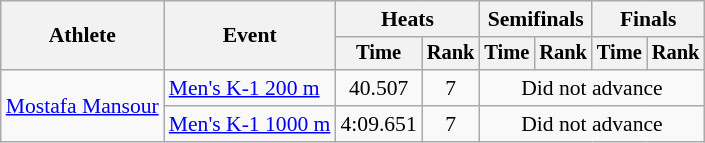<table class="wikitable" style="font-size:90%">
<tr>
<th scope="col" rowspan="2">Athlete</th>
<th scope="col" rowspan="2">Event</th>
<th scope="col" colspan=2>Heats</th>
<th scope="col" colspan=2>Semifinals</th>
<th scope="col" colspan=2>Finals</th>
</tr>
<tr style="font-size:95%">
<th scope="col">Time</th>
<th scope="col">Rank</th>
<th scope="col">Time</th>
<th scope="col">Rank</th>
<th scope="col">Time</th>
<th scope="col">Rank</th>
</tr>
<tr align=center>
<td align=left rowspan=2><a href='#'>Mostafa Mansour</a></td>
<td align=left><a href='#'>Men's K-1 200 m</a></td>
<td>40.507</td>
<td>7</td>
<td colspan=4>Did not advance</td>
</tr>
<tr align=center>
<td align=left><a href='#'>Men's K-1 1000 m</a></td>
<td>4:09.651</td>
<td>7</td>
<td colspan=4>Did not advance</td>
</tr>
</table>
